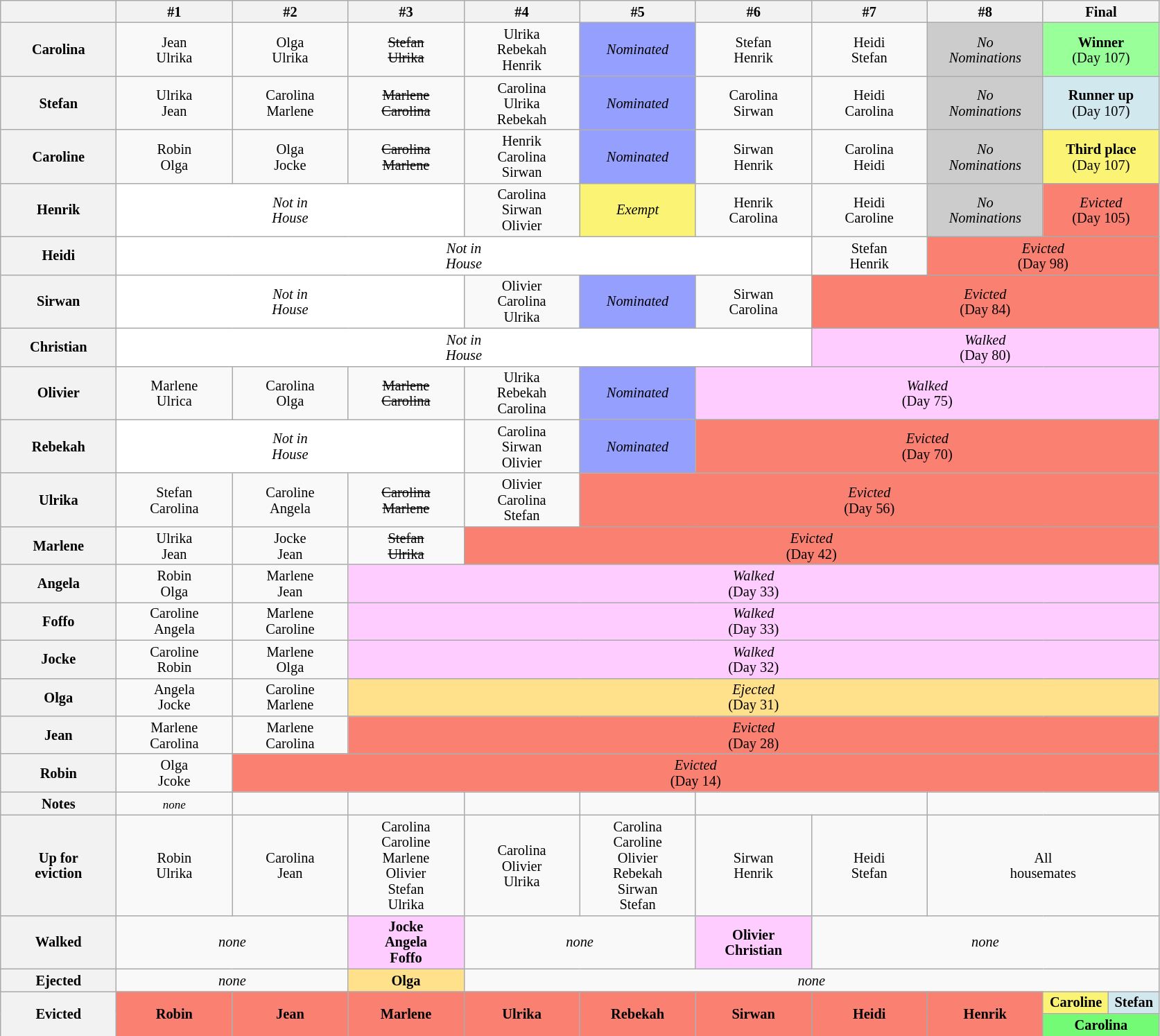<table class="wikitable" style="text-align:center; font-size:85%; line-height:15px;">
<tr>
<th style="width: 9%;"></th>
<th style="width: 9%;">#1</th>
<th style="width: 9%;">#2</th>
<th style="width: 9%;">#3</th>
<th style="width: 9%;">#4</th>
<th style="width: 9%;">#5</th>
<th style="width: 9%;">#6</th>
<th style="width: 9%;">#7</th>
<th style="width: 9%;">#8</th>
<th style="width: 9%;" colspan="2">Final</th>
</tr>
<tr>
<th>Carolina</th>
<td>Jean<br>Ulrika</td>
<td>Olga<br>Ulrika</td>
<td><s>Stefan<br>Ulrika</s></td>
<td>Ulrika<br>Rebekah<br>Henrik</td>
<td style="background:#959FFD;"><em>Nominated</em></td>
<td>Stefan<br>Henrik</td>
<td>Heidi<br>Stefan</td>
<td style="background:#CCCCCC;"><em>No<br>Nominations</em></td>
<td style="background:#99FF99" colspan="2"><strong>Winner</strong><br>(Day 107)</td>
</tr>
<tr>
<th>Stefan</th>
<td>Ulrika<br>Jean</td>
<td>Carolina<br>Marlene</td>
<td><s>Marlene<br>Carolina</s></td>
<td>Carolina<br>Ulrika<br>Rebekah</td>
<td style="background:#959FFD;"><em>Nominated</em></td>
<td>Carolina<br>Sirwan</td>
<td>Heidi<br>Carolina</td>
<td style="background:#CCCCCC;"><em>No<br>Nominations</em></td>
<td style="background:#D1E8EF" colspan="2"><strong>Runner up</strong><br>(Day 107)</td>
</tr>
<tr>
<th>Caroline</th>
<td>Robin<br>Olga</td>
<td>Olga<br>Jocke</td>
<td><s>Carolina<br>Marlene</s></td>
<td>Henrik<br>Carolina<br>Sirwan</td>
<td style="background:#959FFD;"><em>Nominated</em></td>
<td>Sirwan<br>Henrik</td>
<td>Carolina<br>Heidi</td>
<td style="background:#CCCCCC;"><em>No<br>Nominations</em></td>
<td style="background:#FBF373" colspan="2"><strong>Third place</strong><br>(Day 107)</td>
</tr>
<tr>
<th>Henrik</th>
<td colspan=3 style="background:white"><em>Not in<br>House</em></td>
<td>Carolina<br>Sirwan<br>Olivier</td>
<td style="background:#FBF373;"><em>Exempt</em></td>
<td>Henrik<br>Carolina</td>
<td>Heidi<br>Caroline</td>
<td style="background:#CCCCCC;"><em>No<br>Nominations</em></td>
<td style="background:#fa8072;" colspan="2"><em>Evicted</em><br>(Day 105)</td>
</tr>
<tr>
<th>Heidi</th>
<td colspan=6 style="background:white"><em>Not in<br>House</em></td>
<td>Stefan<br>Henrik</td>
<td style="background:#fa8072;" colspan="3"><em>Evicted</em><br>(Day 98)</td>
</tr>
<tr>
<th>Sirwan</th>
<td colspan=3 style="background:white"><em>Not in<br>House</em></td>
<td>Olivier<br>Carolina<br>Ulrika</td>
<td style="background:#959FFD;"><em>Nominated</em></td>
<td>Sirwan<br>Carolina</td>
<td style="background:#fa8072;" colspan="4"><em>Evicted</em><br>(Day 84)</td>
</tr>
<tr>
<th>Christian</th>
<td colspan=6 style="background:white"><em>Not in<br>House</em></td>
<td style="background:#FFCCFF;" colspan="4"><em>Walked</em><br>(Day 80)</td>
</tr>
<tr>
<th>Olivier</th>
<td>Marlene<br>Ulrica</td>
<td>Carolina<br>Olga</td>
<td><s>Marlene<br>Carolina</s></td>
<td>Ulrika<br>Rebekah<br>Carolina</td>
<td style="background:#959FFD;"><em>Nominated</em></td>
<td style="background:#FFCCFF;" colspan="5"><em>Walked</em><br>(Day 75)</td>
</tr>
<tr>
<th>Rebekah</th>
<td colspan=3 style="background:white"><em>Not in<br>House</em></td>
<td>Carolina<br>Sirwan<br>Olivier</td>
<td style="background:#959FFD;"><em>Nominated</em></td>
<td style="background:#fa8072;" colspan="5"><em>Evicted</em><br>(Day 70)</td>
</tr>
<tr>
<th>Ulrika</th>
<td>Stefan<br>Carolina</td>
<td>Caroline<br>Angela</td>
<td><s>Carolina<br>Marlene</s></td>
<td>Olivier<br>Carolina<br>Stefan</td>
<td style="background:#fa8072;" colspan="6"><em>Evicted</em><br>(Day 56)</td>
</tr>
<tr>
<th>Marlene</th>
<td>Ulrika<br>Jean</td>
<td>Jocke<br>Jean</td>
<td><s>Stefan<br>Ulrika</s></td>
<td style="background:#fa8072;" colspan="7"><em>Evicted</em><br>(Day 42)</td>
</tr>
<tr>
<th>Angela</th>
<td>Robin<br>Olga</td>
<td>Marlene<br>Jean</td>
<td style="background:#FFCCFF;" colspan="8"><em>Walked</em><br>(Day 33)</td>
</tr>
<tr>
<th>Foffo</th>
<td>Caroline<br>Angela</td>
<td>Marlene<br>Caroline</td>
<td style="background:#FFCCFF;" colspan="8"><em>Walked</em><br>(Day 33)</td>
</tr>
<tr>
<th>Jocke</th>
<td>Caroline<br>Robin</td>
<td>Marlene<br>Olga</td>
<td style="background:#FFCCFF;" colspan="8"><em>Walked</em><br>(Day 32)</td>
</tr>
<tr>
<th>Olga</th>
<td>Angela<br>Jocke</td>
<td>Caroline<br>Marlene</td>
<td style="background:#FFE08B;" colspan="8"><em>Ejected</em><br>(Day 31)</td>
</tr>
<tr>
<th>Jean</th>
<td>Marlene<br>Carolina</td>
<td>Marlene<br>Carolina</td>
<td style="background:#fa8072;" colspan="8"><em>Evicted</em><br>(Day 28)</td>
</tr>
<tr>
<th>Robin</th>
<td>Olga<br>Jcoke</td>
<td style="background:#fa8072;" colspan="9"><em>Evicted</em><br>(Day 14)</td>
</tr>
<tr>
<th>Notes</th>
<td><small><em>none</em></small></td>
<td></td>
<td></td>
<td></td>
<td></td>
<td colspan=2></td>
<td colspan=3></td>
</tr>
<tr>
<th>Up for<br>eviction</th>
<td>Robin<br>Ulrika</td>
<td>Carolina<br>Jean</td>
<td>Carolina<br>Caroline<br>Marlene<br>Olivier<br>Stefan<br>Ulrika</td>
<td>Carolina<br>Olivier<br>Ulrika</td>
<td>Carolina<br>Caroline<br>Olivier<br>Rebekah<br>Sirwan<br>Stefan</td>
<td>Sirwan<br>Henrik</td>
<td>Heidi<br>Stefan</td>
<td colspan=3>All<br>housemates</td>
</tr>
<tr>
<th>Walked</th>
<td colspan="2"><em>none</em></td>
<td style="background:#FFCCFF;"><strong>Jocke<br>Angela<br>Foffo</strong></td>
<td colspan="2"><em>none</em></td>
<td style="background:#FFCCFF;"><strong>Olivier<br>Christian</strong></td>
<td colspan="4"><em>none</em></td>
</tr>
<tr>
<th>Ejected</th>
<td colspan="2"><em>none</em></td>
<td style="background:#FFE08B;"><strong>Olga</strong></td>
<td colspan="7"><em>none</em></td>
</tr>
<tr>
<th rowspan="3">Evicted</th>
<td style="background:#fa8072;" rowspan="3"><strong>Robin</strong></td>
<td style="background:#fa8072;" rowspan="3"><strong>Jean</strong></td>
<td style="background:#fa8072;" rowspan="3"><strong>Marlene</strong></td>
<td style="background:#fa8072;" rowspan="3"><strong>Ulrika</strong></td>
<td style="background:#fa8072;" rowspan="3"><strong>Rebekah</strong></td>
<td style="background:#fa8072;" rowspan="3"><strong>Sirwan</strong></td>
<td style="background:#fa8072;" rowspan="3"><strong>Heidi</strong></td>
<td style="background:#fa8072;" rowspan="3"><strong>Henrik</strong></td>
<td style="background:#FBF373"><strong>Caroline</strong></td>
<td style="background:#D1E8EF"><strong>Stefan</strong></td>
</tr>
<tr>
<td style="background:#73FB76" colspan=2><strong>Carolina</strong></td>
</tr>
</table>
